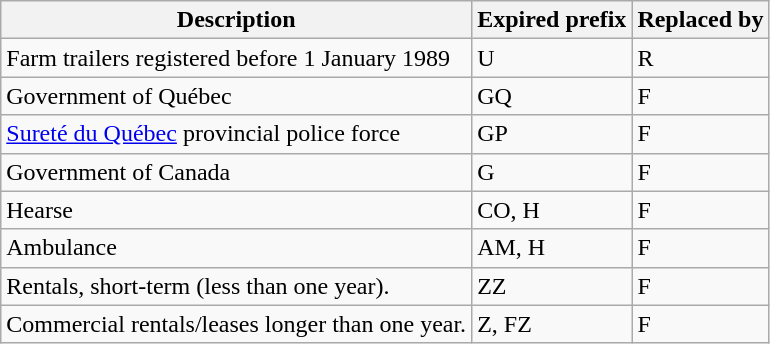<table class="wikitable">
<tr>
<th>Description</th>
<th>Expired prefix</th>
<th>Replaced by</th>
</tr>
<tr>
<td>Farm trailers registered before 1 January 1989</td>
<td>U</td>
<td>R</td>
</tr>
<tr>
<td>Government of Québec</td>
<td>GQ</td>
<td>F</td>
</tr>
<tr>
<td><a href='#'>Sureté du Québec</a> provincial police force</td>
<td>GP</td>
<td>F</td>
</tr>
<tr>
<td>Government of Canada</td>
<td>G</td>
<td>F</td>
</tr>
<tr>
<td>Hearse</td>
<td>CO, H</td>
<td>F</td>
</tr>
<tr>
<td>Ambulance</td>
<td>AM, H</td>
<td>F</td>
</tr>
<tr>
<td>Rentals, short-term (less than one year).</td>
<td>ZZ</td>
<td>F</td>
</tr>
<tr>
<td>Commercial rentals/leases longer than one year.</td>
<td>Z, FZ</td>
<td>F</td>
</tr>
</table>
